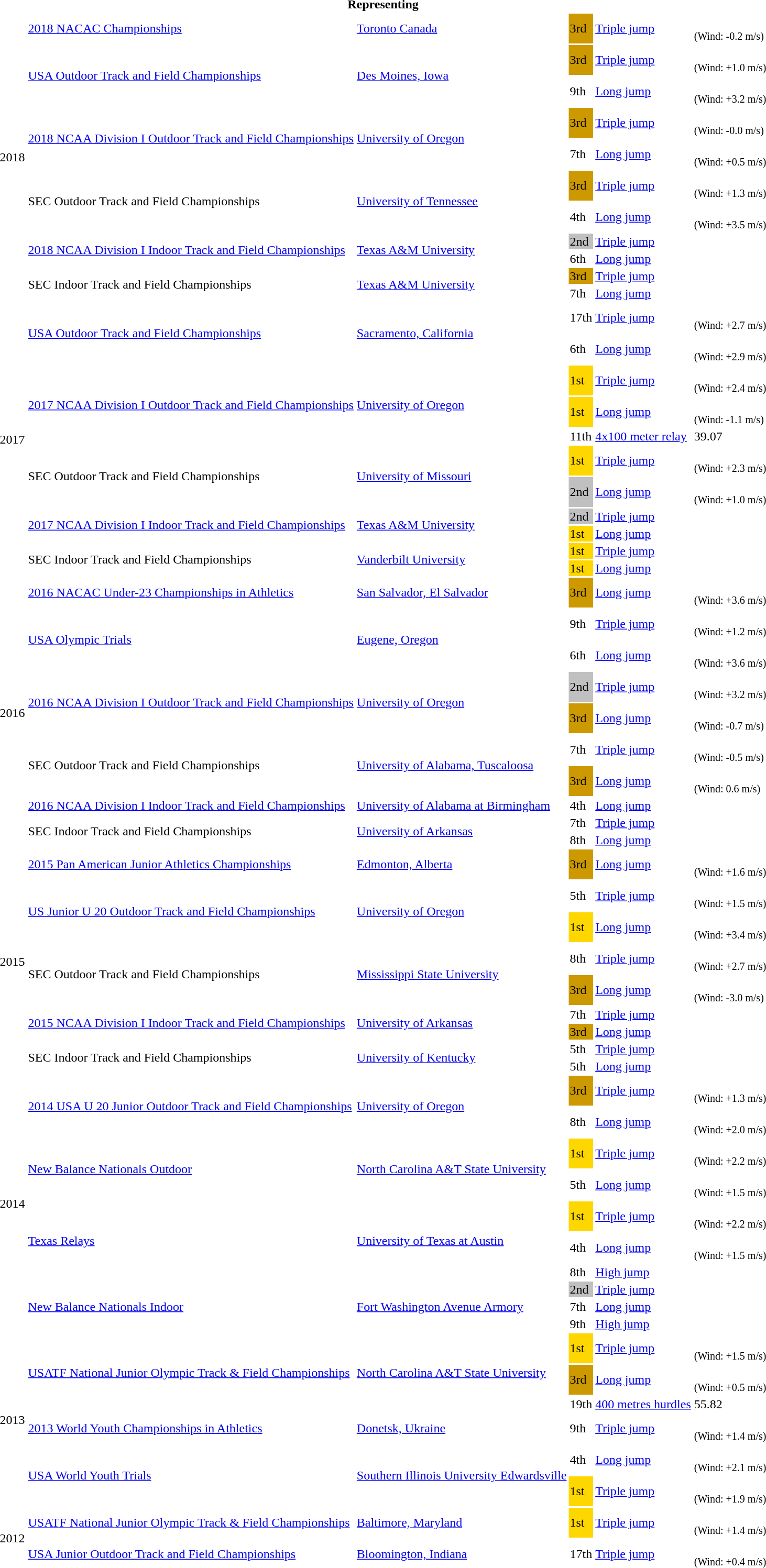<table>
<tr>
<th colspan="7">Representing </th>
</tr>
<tr>
<td rowspan=11>2018</td>
<td><a href='#'>2018 NACAC Championships</a></td>
<td><a href='#'>Toronto Canada</a></td>
<td bgcolor=cc9900>3rd</td>
<td><a href='#'>Triple jump</a></td>
<td><br><small>(Wind: -0.2 m/s)</small></td>
</tr>
<tr>
<td rowspan=2><a href='#'>USA Outdoor Track and Field Championships</a></td>
<td rowspan=2><a href='#'>Des Moines, Iowa</a></td>
<td bgcolor=cc9900>3rd</td>
<td><a href='#'>Triple jump</a></td>
<td><br><small>(Wind: +1.0 m/s)</small></td>
</tr>
<tr>
<td>9th</td>
<td><a href='#'>Long jump</a></td>
<td><br><small>(Wind: +3.2 m/s)</small></td>
</tr>
<tr>
<td rowspan=2><a href='#'>2018 NCAA Division I Outdoor Track and Field Championships</a></td>
<td rowspan=2><a href='#'>University of Oregon</a></td>
<td bgcolor=cc9900>3rd</td>
<td><a href='#'>Triple jump</a></td>
<td><br><small>(Wind: -0.0 m/s)</small></td>
</tr>
<tr>
<td>7th</td>
<td><a href='#'>Long jump</a></td>
<td><br><small>(Wind: +0.5 m/s)</small></td>
</tr>
<tr>
<td rowspan=2>SEC Outdoor Track and Field Championships</td>
<td rowspan=2><a href='#'>University of Tennessee</a></td>
<td bgcolor=cc9900>3rd</td>
<td><a href='#'>Triple jump</a></td>
<td><br><small>(Wind: +1.3 m/s)</small></td>
</tr>
<tr>
<td>4th</td>
<td><a href='#'>Long jump</a></td>
<td><br><small>(Wind: +3.5 m/s)</small></td>
</tr>
<tr>
<td rowspan=2><a href='#'>2018 NCAA Division I Indoor Track and Field Championships</a></td>
<td rowspan=2><a href='#'>Texas A&M University</a></td>
<td bgcolor=silver>2nd</td>
<td><a href='#'>Triple jump</a></td>
<td></td>
</tr>
<tr>
<td>6th</td>
<td><a href='#'>Long jump</a></td>
<td></td>
</tr>
<tr>
<td rowspan=2>SEC Indoor Track and Field Championships</td>
<td rowspan=2><a href='#'>Texas A&M University</a></td>
<td bgcolor=cc9900>3rd</td>
<td><a href='#'>Triple jump</a></td>
<td></td>
</tr>
<tr>
<td>7th</td>
<td><a href='#'>Long jump</a></td>
<td></td>
</tr>
<tr>
<td rowspan=11>2017</td>
<td rowspan=2><a href='#'>USA Outdoor Track and Field Championships</a></td>
<td rowspan=2><a href='#'>Sacramento, California</a></td>
<td>17th</td>
<td><a href='#'>Triple jump</a></td>
<td><br><small>(Wind: +2.7 m/s)</small></td>
</tr>
<tr>
<td>6th</td>
<td><a href='#'>Long jump</a></td>
<td><br><small>(Wind: +2.9 m/s)</small></td>
</tr>
<tr>
<td rowspan=3><a href='#'>2017 NCAA Division I Outdoor Track and Field Championships</a></td>
<td rowspan=3><a href='#'>University of Oregon</a></td>
<td bgcolor=gold>1st</td>
<td><a href='#'>Triple jump</a></td>
<td><br><small>(Wind: +2.4 m/s)</small></td>
</tr>
<tr>
<td bgcolor=gold>1st</td>
<td><a href='#'>Long jump</a></td>
<td><br><small>(Wind: -1.1 m/s)</small></td>
</tr>
<tr>
<td>11th</td>
<td><a href='#'>4x100 meter relay</a></td>
<td>39.07</td>
</tr>
<tr>
<td rowspan=2>SEC Outdoor Track and Field Championships</td>
<td rowspan=2><a href='#'>University of Missouri</a></td>
<td bgcolor=gold>1st</td>
<td><a href='#'>Triple jump</a></td>
<td><br><small>(Wind: +2.3 m/s)</small></td>
</tr>
<tr>
<td bgcolor=silver>2nd</td>
<td><a href='#'>Long jump</a></td>
<td><br><small>(Wind: +1.0 m/s)</small></td>
</tr>
<tr>
<td rowspan=2><a href='#'>2017 NCAA Division I Indoor Track and Field Championships</a></td>
<td rowspan=2><a href='#'>Texas A&M University</a></td>
<td bgcolor=silver>2nd</td>
<td><a href='#'>Triple jump</a></td>
<td></td>
</tr>
<tr>
<td bgcolor=gold>1st</td>
<td><a href='#'>Long jump</a></td>
<td></td>
</tr>
<tr>
<td rowspan=2>SEC Indoor Track and Field Championships</td>
<td rowspan=2><a href='#'>Vanderbilt University</a></td>
<td bgcolor=gold>1st</td>
<td><a href='#'>Triple jump</a></td>
<td></td>
</tr>
<tr>
<td bgcolor=gold>1st</td>
<td><a href='#'>Long jump</a></td>
<td></td>
</tr>
<tr>
<td Rowspan=10>2016</td>
<td><a href='#'>2016 NACAC Under-23 Championships in Athletics</a></td>
<td><a href='#'>San Salvador, El Salvador</a></td>
<td bgcolor=cc9900>3rd</td>
<td><a href='#'>Long jump</a></td>
<td><br><small>(Wind: +3.6 m/s)</small></td>
</tr>
<tr>
<td rowspan=2><a href='#'>USA Olympic Trials</a></td>
<td rowspan=2><a href='#'>Eugene, Oregon</a></td>
<td>9th</td>
<td><a href='#'>Triple jump</a></td>
<td><br><small>(Wind: +1.2 m/s)</small></td>
</tr>
<tr>
<td>6th</td>
<td><a href='#'>Long jump</a></td>
<td><br><small>(Wind: +3.6 m/s)</small></td>
</tr>
<tr>
<td rowspan=2><a href='#'>2016 NCAA Division I Outdoor Track and Field Championships</a></td>
<td rowspan=2><a href='#'>University of Oregon</a></td>
<td bgcolor=silver>2nd</td>
<td><a href='#'>Triple jump</a></td>
<td><br><small>(Wind: +3.2 m/s)</small></td>
</tr>
<tr>
<td bgcolor=cc9900>3rd</td>
<td><a href='#'>Long jump</a></td>
<td><br><small>(Wind: -0.7 m/s)</small></td>
</tr>
<tr>
<td rowspan=2>SEC Outdoor Track and Field Championships</td>
<td rowspan=2><a href='#'>University of Alabama, Tuscaloosa</a></td>
<td>7th</td>
<td><a href='#'>Triple jump</a></td>
<td><br><small>(Wind: -0.5 m/s)</small></td>
</tr>
<tr>
<td bgcolor=cc9900>3rd</td>
<td><a href='#'>Long jump</a></td>
<td><br><small>(Wind: 0.6 m/s)</small></td>
</tr>
<tr>
<td><a href='#'>2016 NCAA Division I Indoor Track and Field Championships</a></td>
<td><a href='#'>University of Alabama at Birmingham</a></td>
<td>4th</td>
<td><a href='#'>Long jump</a></td>
<td></td>
</tr>
<tr>
<td rowspan=2>SEC Indoor Track and Field Championships</td>
<td rowspan=2><a href='#'>University of Arkansas</a></td>
<td>7th</td>
<td><a href='#'>Triple jump</a></td>
<td></td>
</tr>
<tr>
<td>8th</td>
<td><a href='#'>Long jump</a></td>
<td></td>
</tr>
<tr>
<td Rowspan=9>2015</td>
<td><a href='#'>2015 Pan American Junior Athletics Championships</a></td>
<td><a href='#'>Edmonton, Alberta</a></td>
<td bgcolor=cc9900>3rd</td>
<td><a href='#'>Long jump</a></td>
<td><br><small>(Wind: +1.6 m/s)</small></td>
</tr>
<tr>
<td Rowspan=2><a href='#'>US Junior U 20 Outdoor Track and Field Championships</a></td>
<td Rowspan=2><a href='#'>University of Oregon</a></td>
<td>5th</td>
<td><a href='#'>Triple jump</a></td>
<td><br><small>(Wind: +1.5 m/s)</small></td>
</tr>
<tr>
<td bgcolor=gold>1st</td>
<td><a href='#'>Long jump</a></td>
<td><br><small>(Wind: +3.4 m/s)</small></td>
</tr>
<tr>
<td rowspan=2>SEC Outdoor Track and Field Championships</td>
<td rowspan=2><a href='#'>Mississippi State University</a></td>
<td>8th</td>
<td><a href='#'>Triple jump</a></td>
<td><br><small>(Wind: +2.7 m/s)</small></td>
</tr>
<tr>
<td bgcolor=cc9900>3rd</td>
<td><a href='#'>Long jump</a></td>
<td><br><small>(Wind: -3.0 m/s)</small></td>
</tr>
<tr>
<td rowspan=2><a href='#'>2015 NCAA Division I Indoor Track and Field Championships</a></td>
<td rowspan=2><a href='#'>University of Arkansas</a></td>
<td>7th</td>
<td><a href='#'>Triple jump</a></td>
<td></td>
</tr>
<tr>
<td bgcolor=cc9900>3rd</td>
<td><a href='#'>Long jump</a></td>
<td></td>
</tr>
<tr>
<td rowspan=2>SEC Indoor Track and Field Championships</td>
<td rowspan=2><a href='#'>University of Kentucky</a></td>
<td>5th</td>
<td><a href='#'>Triple jump</a></td>
<td></td>
</tr>
<tr>
<td>5th</td>
<td><a href='#'>Long jump</a></td>
<td></td>
</tr>
<tr>
<td Rowspan=10>2014</td>
<td rowspan=2><a href='#'>2014 USA U 20 Junior Outdoor Track and Field Championships</a></td>
<td rowspan=2><a href='#'>University of Oregon</a></td>
<td bgcolor=cc9900>3rd</td>
<td><a href='#'>Triple jump</a></td>
<td><br><small>(Wind: +1.3 m/s)</small></td>
</tr>
<tr>
<td>8th</td>
<td><a href='#'>Long jump</a></td>
<td><br><small>(Wind: +2.0 m/s)</small></td>
</tr>
<tr>
<td rowspan=2><a href='#'>New Balance Nationals Outdoor</a></td>
<td rowspan=2><a href='#'>North Carolina A&T State University</a></td>
<td bgcolor=gold>1st</td>
<td><a href='#'>Triple jump</a></td>
<td><br><small>(Wind: +2.2 m/s)</small></td>
</tr>
<tr>
<td>5th</td>
<td><a href='#'>Long jump</a></td>
<td><br><small>(Wind: +1.5 m/s)</small></td>
</tr>
<tr>
<td rowspan=3><a href='#'>Texas Relays</a></td>
<td rowspan=3><a href='#'>University of Texas at Austin</a></td>
<td bgcolor=gold>1st</td>
<td><a href='#'>Triple jump</a></td>
<td><br><small>(Wind: +2.2 m/s)</small></td>
</tr>
<tr>
<td>4th</td>
<td><a href='#'>Long jump</a></td>
<td><br><small>(Wind: +1.5 m/s)</small></td>
</tr>
<tr>
<td>8th</td>
<td><a href='#'>High jump</a></td>
<td></td>
</tr>
<tr>
<td rowspan=3><a href='#'>New Balance Nationals Indoor</a></td>
<td rowspan=3><a href='#'>Fort Washington Avenue Armory</a></td>
<td bgcolor=silver>2nd</td>
<td><a href='#'>Triple jump</a></td>
<td></td>
</tr>
<tr>
<td>7th</td>
<td><a href='#'>Long jump</a></td>
<td></td>
</tr>
<tr>
<td>9th</td>
<td><a href='#'>High jump</a></td>
<td></td>
</tr>
<tr>
<td rowspan=6>2013</td>
<td rowspan=3><a href='#'>USATF National Junior Olympic Track & Field Championships</a></td>
<td rowspan=3><a href='#'>North Carolina A&T State University</a></td>
<td bgcolor=gold>1st</td>
<td><a href='#'>Triple jump</a></td>
<td><br><small>(Wind: +1.5 m/s)</small></td>
</tr>
<tr>
<td bgcolor=cc9900>3rd</td>
<td><a href='#'>Long jump</a></td>
<td><br><small>(Wind: +0.5 m/s)</small></td>
</tr>
<tr>
<td>19th</td>
<td><a href='#'>400 metres hurdles</a></td>
<td>55.82</td>
</tr>
<tr>
<td><a href='#'>2013 World Youth Championships in Athletics</a></td>
<td><a href='#'>Donetsk, Ukraine</a></td>
<td>9th</td>
<td><a href='#'>Triple jump</a></td>
<td><br><small>(Wind: +1.4 m/s)</small></td>
</tr>
<tr>
<td rowspan=2><a href='#'>USA World Youth Trials</a></td>
<td rowspan=2><a href='#'>Southern Illinois University Edwardsville</a></td>
<td>4th</td>
<td><a href='#'>Long jump</a></td>
<td><br><small>(Wind: +2.1 m/s)</small></td>
</tr>
<tr>
<td bgcolor=gold>1st</td>
<td><a href='#'>Triple jump</a></td>
<td><br><small>(Wind: +1.9 m/s)</small></td>
</tr>
<tr>
<td rowspan=2>2012</td>
<td><a href='#'>USATF National Junior Olympic Track & Field Championships</a></td>
<td><a href='#'>Baltimore, Maryland</a></td>
<td bgcolor=gold>1st</td>
<td><a href='#'>Triple jump</a></td>
<td><br><small>(Wind: +1.4 m/s)</small></td>
</tr>
<tr>
<td><a href='#'>USA Junior Outdoor Track and Field Championships</a></td>
<td><a href='#'>Bloomington, Indiana</a></td>
<td>17th</td>
<td><a href='#'>Triple jump</a></td>
<td><br><small>(Wind: +0.4 m/s)</small></td>
</tr>
</table>
